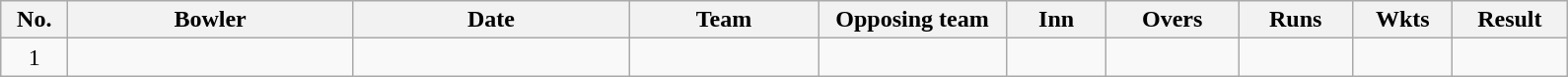<table class="wikitable sortable" style="font-size: 100%">
<tr align=center>
<th scope="col" width="38">No.</th>
<th scope="col" width="185">Bowler</th>
<th scope="col" width="180">Date</th>
<th scope="col" width="120">Team</th>
<th scope="col" width="120">Opposing team</th>
<th scope="col" width="60">Inn</th>
<th scope="col" width="82">Overs</th>
<th scope="col" width="70">Runs</th>
<th scope="col" width="60">Wkts</th>
<th scope="col" width="70">Result</th>
</tr>
<tr align=center>
<td scope="row">1</td>
<td></td>
<td></td>
<td></td>
<td></td>
<td></td>
<td></td>
<td></td>
<td></td>
<td></td>
</tr>
</table>
